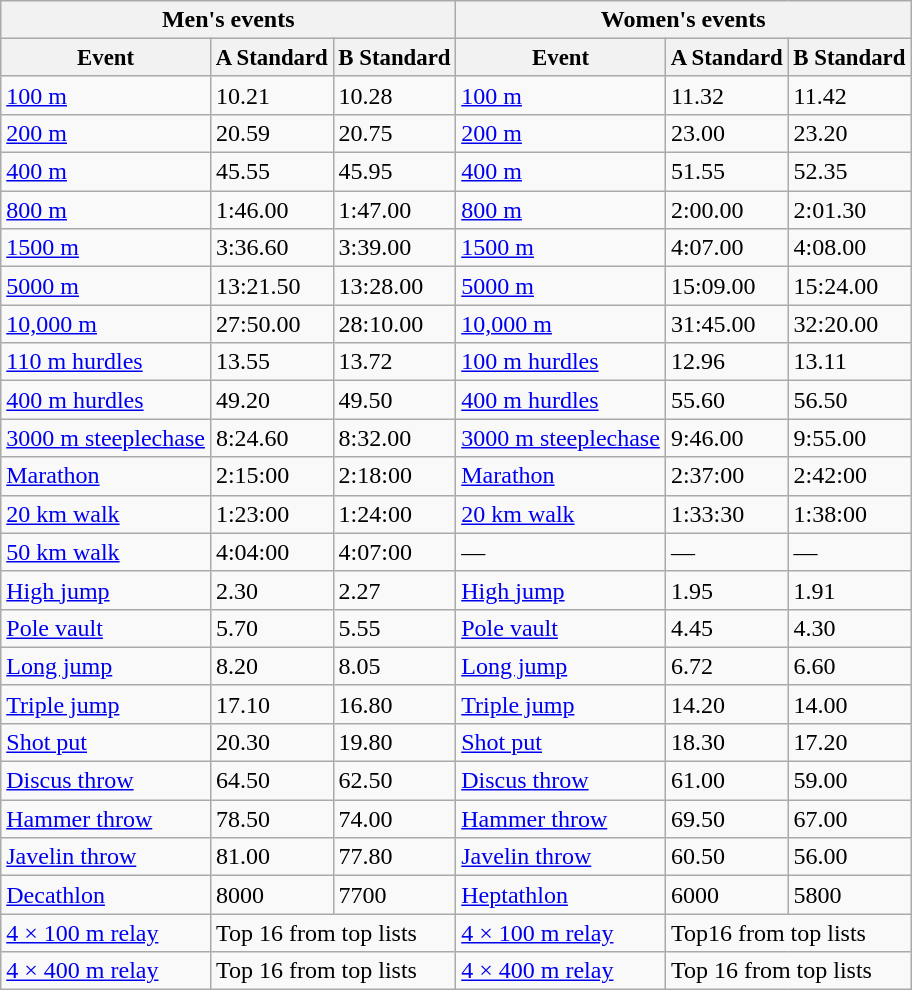<table class="wikitable">
<tr>
<th colspan="3">Men's events</th>
<th colspan="3">Women's events</th>
</tr>
<tr style="font-size:95%">
<th>Event</th>
<th>A Standard</th>
<th>B Standard</th>
<th>Event</th>
<th>A Standard</th>
<th>B Standard</th>
</tr>
<tr>
<td><a href='#'>100 m</a></td>
<td>10.21</td>
<td>10.28</td>
<td><a href='#'>100 m</a></td>
<td>11.32</td>
<td>11.42</td>
</tr>
<tr>
<td><a href='#'>200 m</a></td>
<td>20.59</td>
<td>20.75</td>
<td><a href='#'>200 m</a></td>
<td>23.00</td>
<td>23.20</td>
</tr>
<tr>
<td><a href='#'>400 m</a></td>
<td>45.55</td>
<td>45.95</td>
<td><a href='#'>400 m</a></td>
<td>51.55</td>
<td>52.35</td>
</tr>
<tr>
<td><a href='#'>800 m</a></td>
<td>1:46.00</td>
<td>1:47.00</td>
<td><a href='#'>800 m</a></td>
<td>2:00.00</td>
<td>2:01.30</td>
</tr>
<tr>
<td><a href='#'>1500 m</a></td>
<td>3:36.60</td>
<td>3:39.00</td>
<td><a href='#'>1500 m</a></td>
<td>4:07.00</td>
<td>4:08.00</td>
</tr>
<tr>
<td><a href='#'>5000 m</a></td>
<td>13:21.50</td>
<td>13:28.00</td>
<td><a href='#'>5000 m</a></td>
<td>15:09.00</td>
<td>15:24.00</td>
</tr>
<tr>
<td><a href='#'>10,000 m</a></td>
<td>27:50.00</td>
<td>28:10.00</td>
<td><a href='#'>10,000 m</a></td>
<td>31:45.00</td>
<td>32:20.00</td>
</tr>
<tr>
<td><a href='#'>110 m hurdles</a></td>
<td>13.55</td>
<td>13.72</td>
<td><a href='#'>100 m hurdles</a></td>
<td>12.96</td>
<td>13.11</td>
</tr>
<tr>
<td><a href='#'>400 m hurdles</a></td>
<td>49.20</td>
<td>49.50</td>
<td><a href='#'>400 m hurdles</a></td>
<td>55.60</td>
<td>56.50</td>
</tr>
<tr>
<td><a href='#'>3000 m steeplechase</a></td>
<td>8:24.60</td>
<td>8:32.00</td>
<td><a href='#'>3000 m steeplechase</a></td>
<td>9:46.00</td>
<td>9:55.00</td>
</tr>
<tr>
<td><a href='#'>Marathon</a></td>
<td>2:15:00</td>
<td>2:18:00</td>
<td><a href='#'>Marathon</a></td>
<td>2:37:00</td>
<td>2:42:00</td>
</tr>
<tr>
<td><a href='#'>20 km walk</a></td>
<td>1:23:00</td>
<td>1:24:00</td>
<td><a href='#'>20 km walk</a></td>
<td>1:33:30</td>
<td>1:38:00</td>
</tr>
<tr>
<td><a href='#'>50 km walk</a></td>
<td>4:04:00</td>
<td>4:07:00</td>
<td>—</td>
<td>—</td>
<td>—</td>
</tr>
<tr>
<td><a href='#'>High jump</a></td>
<td>2.30</td>
<td>2.27</td>
<td><a href='#'>High jump</a></td>
<td>1.95</td>
<td>1.91</td>
</tr>
<tr>
<td><a href='#'>Pole vault</a></td>
<td>5.70</td>
<td>5.55</td>
<td><a href='#'>Pole vault</a></td>
<td>4.45</td>
<td>4.30</td>
</tr>
<tr>
<td><a href='#'>Long jump</a></td>
<td>8.20</td>
<td>8.05</td>
<td><a href='#'>Long jump</a></td>
<td>6.72</td>
<td>6.60</td>
</tr>
<tr>
<td><a href='#'>Triple jump</a></td>
<td>17.10</td>
<td>16.80</td>
<td><a href='#'>Triple jump</a></td>
<td>14.20</td>
<td>14.00</td>
</tr>
<tr>
<td><a href='#'>Shot put</a></td>
<td>20.30</td>
<td>19.80</td>
<td><a href='#'>Shot put</a></td>
<td>18.30</td>
<td>17.20</td>
</tr>
<tr>
<td><a href='#'>Discus throw</a></td>
<td>64.50</td>
<td>62.50</td>
<td><a href='#'>Discus throw</a></td>
<td>61.00</td>
<td>59.00</td>
</tr>
<tr>
<td><a href='#'>Hammer throw</a></td>
<td>78.50</td>
<td>74.00</td>
<td><a href='#'>Hammer throw</a></td>
<td>69.50</td>
<td>67.00</td>
</tr>
<tr>
<td><a href='#'>Javelin throw</a></td>
<td>81.00</td>
<td>77.80</td>
<td><a href='#'>Javelin throw</a></td>
<td>60.50</td>
<td>56.00</td>
</tr>
<tr>
<td><a href='#'>Decathlon</a></td>
<td>8000</td>
<td>7700</td>
<td><a href='#'>Heptathlon</a></td>
<td>6000</td>
<td>5800</td>
</tr>
<tr>
<td><a href='#'>4 × 100 m relay</a></td>
<td colspan=2>Top 16 from top lists</td>
<td><a href='#'>4 × 100 m relay</a></td>
<td colspan=2>Top16 from top lists</td>
</tr>
<tr>
<td><a href='#'>4 × 400 m relay</a></td>
<td colspan=2>Top 16 from top lists</td>
<td><a href='#'>4 × 400 m relay</a></td>
<td colspan=2>Top 16 from top lists</td>
</tr>
</table>
